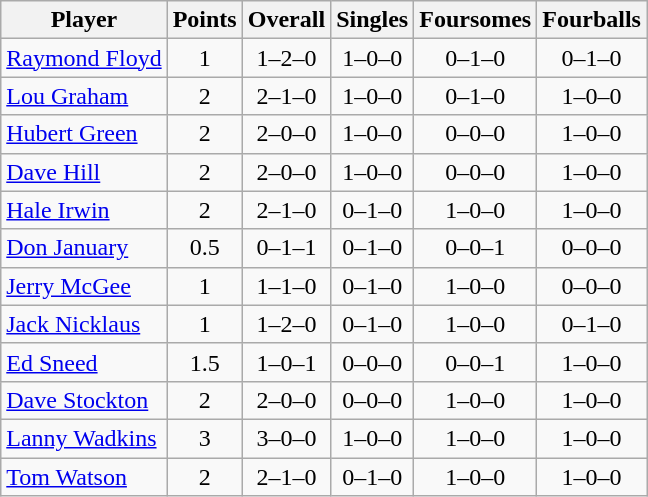<table class="wikitable sortable" style="text-align:center">
<tr>
<th>Player</th>
<th>Points</th>
<th>Overall</th>
<th>Singles</th>
<th>Foursomes</th>
<th>Fourballs</th>
</tr>
<tr>
<td align=left><a href='#'>Raymond Floyd</a></td>
<td>1</td>
<td>1–2–0</td>
<td>1–0–0</td>
<td>0–1–0</td>
<td>0–1–0</td>
</tr>
<tr>
<td align=left><a href='#'>Lou Graham</a></td>
<td>2</td>
<td>2–1–0</td>
<td>1–0–0</td>
<td>0–1–0</td>
<td>1–0–0</td>
</tr>
<tr>
<td align=left><a href='#'>Hubert Green</a></td>
<td>2</td>
<td>2–0–0</td>
<td>1–0–0</td>
<td>0–0–0</td>
<td>1–0–0</td>
</tr>
<tr>
<td align=left><a href='#'>Dave Hill</a></td>
<td>2</td>
<td>2–0–0</td>
<td>1–0–0</td>
<td>0–0–0</td>
<td>1–0–0</td>
</tr>
<tr>
<td align=left><a href='#'>Hale Irwin</a></td>
<td>2</td>
<td>2–1–0</td>
<td>0–1–0</td>
<td>1–0–0</td>
<td>1–0–0</td>
</tr>
<tr>
<td align=left><a href='#'>Don January</a></td>
<td>0.5</td>
<td>0–1–1</td>
<td>0–1–0</td>
<td>0–0–1</td>
<td>0–0–0</td>
</tr>
<tr>
<td align=left><a href='#'>Jerry McGee</a></td>
<td>1</td>
<td>1–1–0</td>
<td>0–1–0</td>
<td>1–0–0</td>
<td>0–0–0</td>
</tr>
<tr>
<td align=left><a href='#'>Jack Nicklaus</a></td>
<td>1</td>
<td>1–2–0</td>
<td>0–1–0</td>
<td>1–0–0</td>
<td>0–1–0</td>
</tr>
<tr>
<td align=left><a href='#'>Ed Sneed</a></td>
<td>1.5</td>
<td>1–0–1</td>
<td>0–0–0</td>
<td>0–0–1</td>
<td>1–0–0</td>
</tr>
<tr>
<td align=left><a href='#'>Dave Stockton</a></td>
<td>2</td>
<td>2–0–0</td>
<td>0–0–0</td>
<td>1–0–0</td>
<td>1–0–0</td>
</tr>
<tr>
<td align=left><a href='#'>Lanny Wadkins</a></td>
<td>3</td>
<td>3–0–0</td>
<td>1–0–0</td>
<td>1–0–0</td>
<td>1–0–0</td>
</tr>
<tr>
<td align=left><a href='#'>Tom Watson</a></td>
<td>2</td>
<td>2–1–0</td>
<td>0–1–0</td>
<td>1–0–0</td>
<td>1–0–0</td>
</tr>
</table>
